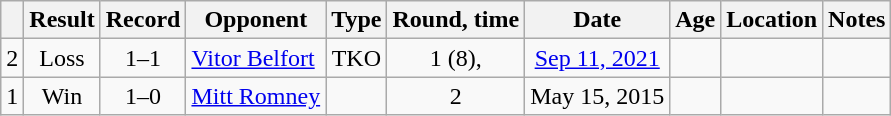<table class="wikitable" style="text-align:center">
<tr>
<th></th>
<th>Result</th>
<th>Record</th>
<th>Opponent</th>
<th>Type</th>
<th>Round, time</th>
<th>Date</th>
<th>Age</th>
<th>Location</th>
<th>Notes</th>
</tr>
<tr>
<td>2</td>
<td>Loss</td>
<td>1–1</td>
<td style="text-align:left;"><a href='#'>Vitor Belfort</a></td>
<td>TKO</td>
<td>1 (8), </td>
<td><a href='#'>Sep 11, 2021</a></td>
<td style="text-align:left;"></td>
<td style="text-align:left;"></td>
<td></td>
</tr>
<tr>
<td>1</td>
<td>Win</td>
<td>1–0</td>
<td style="text-align:left;"><a href='#'>Mitt Romney</a></td>
<td></td>
<td>2</td>
<td>May 15, 2015</td>
<td style="text-align:left;"></td>
<td style="text-align:left;"></td>
<td></td>
</tr>
</table>
